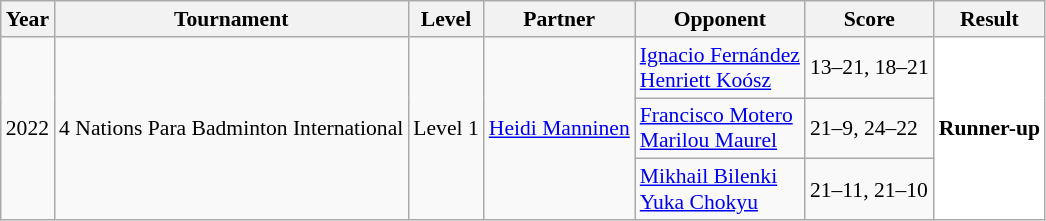<table class="sortable wikitable" style="font-size: 90%;">
<tr>
<th>Year</th>
<th>Tournament</th>
<th>Level</th>
<th>Partner</th>
<th>Opponent</th>
<th>Score</th>
<th>Result</th>
</tr>
<tr>
<td rowspan="3" align="center">2022</td>
<td rowspan="3" align="left">4 Nations Para Badminton International</td>
<td rowspan="3" align="left">Level 1</td>
<td rowspan="3"> <a href='#'>Heidi Manninen</a></td>
<td align="left"> <a href='#'>Ignacio Fernández</a><br> <a href='#'>Henriett Koósz</a></td>
<td align="left">13–21, 18–21</td>
<td rowspan="3" style="text-align:left; background:white"> <strong>Runner-up</strong></td>
</tr>
<tr>
<td align="left"> <a href='#'>Francisco Motero</a><br> <a href='#'>Marilou Maurel</a></td>
<td align="left">21–9, 24–22</td>
</tr>
<tr>
<td align="left"> <a href='#'>Mikhail Bilenki</a><br> <a href='#'>Yuka Chokyu</a></td>
<td align="left">21–11, 21–10</td>
</tr>
</table>
